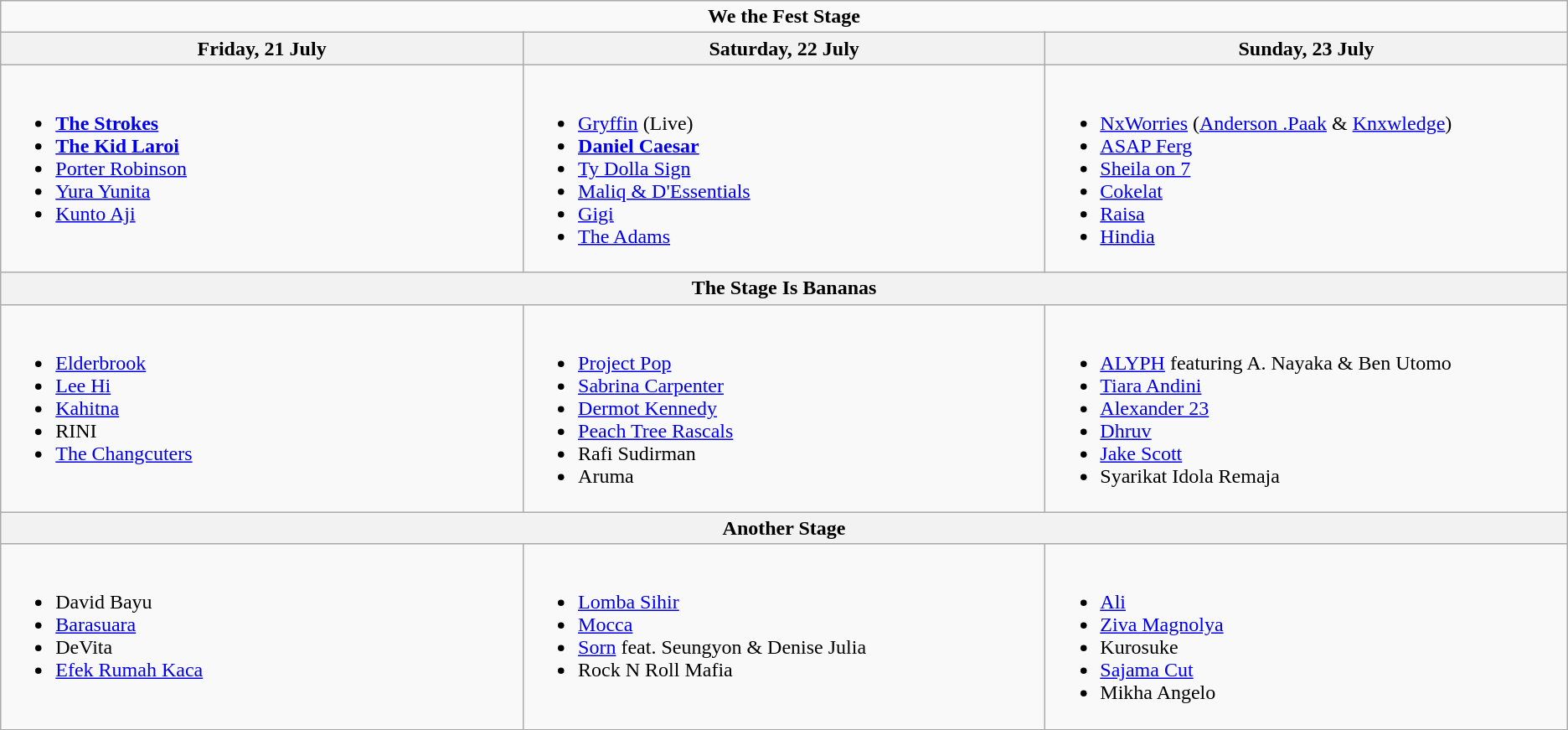<table class="wikitable">
<tr>
<td colspan="3" align="center"><strong>We the Fest Stage</strong></td>
</tr>
<tr>
<th width="500">Friday, 21 July</th>
<th width="500">Saturday, 22 July</th>
<th width="500">Sunday, 23 July</th>
</tr>
<tr valign="top">
<td><br><ul><li><strong><a href='#'>The Strokes</a></strong></li><li><strong><a href='#'>The Kid Laroi</a></strong></li><li><a href='#'>Porter Robinson</a></li><li><a href='#'>Yura Yunita</a></li><li><a href='#'>Kunto Aji</a></li></ul></td>
<td><br><ul><li><a href='#'>Gryffin</a> (Live)</li><li><strong><a href='#'>Daniel Caesar</a></strong></li><li><a href='#'>Ty Dolla Sign</a></li><li><a href='#'>Maliq & D'Essentials</a></li><li><a href='#'>Gigi</a></li><li><a href='#'>The Adams</a></li></ul></td>
<td><br><ul><li><a href='#'>NxWorries</a> (<a href='#'>Anderson .Paak</a> & <a href='#'>Knxwledge</a>)</li><li><a href='#'>ASAP Ferg</a></li><li><a href='#'>Sheila on 7</a></li><li><a href='#'>Cokelat</a></li><li><a href='#'>Raisa</a></li><li><a href='#'>Hindia</a></li></ul></td>
</tr>
<tr>
<th colspan="3">The Stage Is Bananas</th>
</tr>
<tr valign="top">
<td><br><ul><li><a href='#'>Elderbrook</a></li><li><a href='#'>Lee Hi</a></li><li><a href='#'>Kahitna</a></li><li>RINI</li><li><a href='#'>The Changcuters</a></li></ul></td>
<td><br><ul><li><a href='#'>Project Pop</a></li><li><a href='#'>Sabrina Carpenter</a></li><li><a href='#'>Dermot Kennedy</a></li><li><a href='#'>Peach Tree Rascals</a></li><li>Rafi Sudirman</li><li>Aruma</li></ul></td>
<td><br><ul><li><a href='#'>ALYPH</a> featuring A. Nayaka & Ben Utomo</li><li><a href='#'>Tiara Andini</a></li><li><a href='#'>Alexander 23</a></li><li><a href='#'>Dhruv</a></li><li><a href='#'>Jake Scott</a></li><li>Syarikat Idola Remaja</li></ul></td>
</tr>
<tr>
<th colspan="3">Another Stage</th>
</tr>
<tr valign="top">
<td><br><ul><li>David Bayu</li><li><a href='#'>Barasuara</a></li><li>DeVita</li><li><a href='#'>Efek Rumah Kaca</a></li></ul></td>
<td><br><ul><li><a href='#'>Lomba Sihir</a></li><li><a href='#'>Mocca</a></li><li><a href='#'>Sorn</a> feat. Seungyon & Denise Julia</li><li>Rock N Roll Mafia</li></ul></td>
<td><br><ul><li><a href='#'>Ali</a></li><li><a href='#'>Ziva Magnolya</a></li><li>Kurosuke</li><li><a href='#'>Sajama Cut</a></li><li>Mikha Angelo</li></ul></td>
</tr>
</table>
